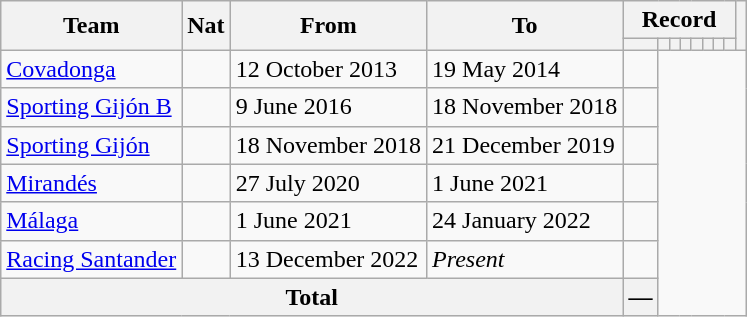<table class="wikitable" style="text-align: center">
<tr>
<th rowspan="2">Team</th>
<th rowspan="2">Nat</th>
<th rowspan="2">From</th>
<th rowspan="2">To</th>
<th colspan="8">Record</th>
<th rowspan=2></th>
</tr>
<tr>
<th></th>
<th></th>
<th></th>
<th></th>
<th></th>
<th></th>
<th></th>
<th></th>
</tr>
<tr>
<td align=left><a href='#'>Covadonga</a></td>
<td></td>
<td align=left>12 October 2013</td>
<td align=left>19 May 2014<br></td>
<td></td>
</tr>
<tr>
<td align=left><a href='#'>Sporting Gijón B</a></td>
<td></td>
<td align=left>9 June 2016</td>
<td align=left>18 November 2018<br></td>
<td></td>
</tr>
<tr>
<td align=left><a href='#'>Sporting Gijón</a></td>
<td></td>
<td align=left>18 November 2018</td>
<td align=left>21 December 2019<br></td>
<td></td>
</tr>
<tr>
<td align=left><a href='#'>Mirandés</a></td>
<td></td>
<td align=left>27 July 2020</td>
<td align=left>1 June 2021<br></td>
<td></td>
</tr>
<tr>
<td align=left><a href='#'>Málaga</a></td>
<td></td>
<td align=left>1 June 2021</td>
<td align=left>24 January 2022<br></td>
<td></td>
</tr>
<tr>
<td align=left><a href='#'>Racing Santander</a></td>
<td></td>
<td align=left>13 December 2022</td>
<td align=left><em>Present</em><br></td>
<td></td>
</tr>
<tr>
<th colspan="4">Total<br></th>
<th>—</th>
</tr>
</table>
